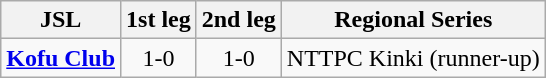<table class="wikitable">
<tr align=center>
<th>JSL</th>
<th>1st leg</th>
<th>2nd leg</th>
<th>Regional Series</th>
</tr>
<tr align=center>
<td><strong><a href='#'>Kofu Club</a></strong></td>
<td>1-0</td>
<td>1-0</td>
<td>NTTPC Kinki (runner-up)</td>
</tr>
</table>
